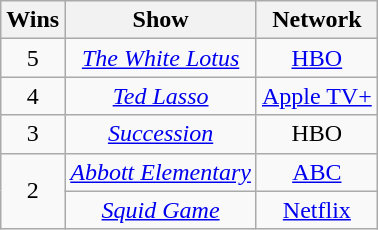<table class="wikitable sortable" style="text-align: center; max-width:29em">
<tr>
<th scope="col">Wins</th>
<th scope="col">Show</th>
<th scope="col">Network</th>
</tr>
<tr>
<td scope="row">5</td>
<td><em><a href='#'>The White Lotus</a></em></td>
<td><a href='#'>HBO</a></td>
</tr>
<tr>
<td scope="row">4</td>
<td><em><a href='#'>Ted Lasso</a></em></td>
<td><a href='#'>Apple TV+</a></td>
</tr>
<tr>
<td scope="row">3</td>
<td><em><a href='#'>Succession</a></em></td>
<td>HBO</td>
</tr>
<tr>
<td scope="row" rowspan="2">2</td>
<td><em><a href='#'>Abbott Elementary</a></em></td>
<td><a href='#'>ABC</a></td>
</tr>
<tr>
<td><em><a href='#'>Squid Game</a></em></td>
<td><a href='#'>Netflix</a></td>
</tr>
</table>
